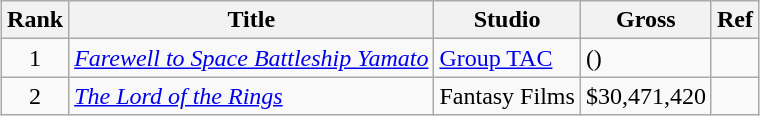<table class="wikitable sortable" style="margin:auto; margin:auto;">
<tr>
<th>Rank</th>
<th>Title</th>
<th>Studio</th>
<th>Gross</th>
<th>Ref</th>
</tr>
<tr>
<td style="text-align:center">1</td>
<td><em><a href='#'>Farewell to Space Battleship Yamato</a></em></td>
<td><a href='#'>Group TAC</a></td>
<td> ()</td>
<td></td>
</tr>
<tr>
<td style="text-align:center">2</td>
<td><em><a href='#'>The Lord of the Rings</a></em></td>
<td>Fantasy Films</td>
<td>$30,471,420</td>
<td></td>
</tr>
</table>
